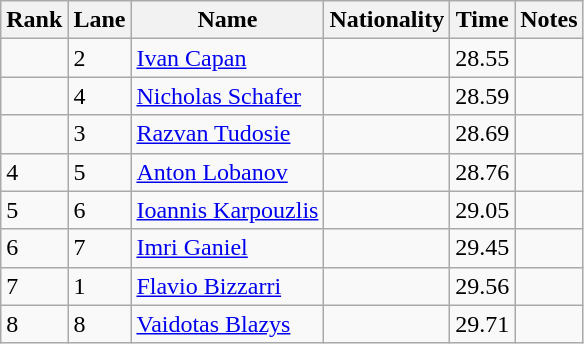<table class="wikitable">
<tr>
<th>Rank</th>
<th>Lane</th>
<th>Name</th>
<th>Nationality</th>
<th>Time</th>
<th>Notes</th>
</tr>
<tr>
<td></td>
<td>2</td>
<td><a href='#'>Ivan Capan</a></td>
<td></td>
<td>28.55</td>
<td></td>
</tr>
<tr>
<td></td>
<td>4</td>
<td><a href='#'>Nicholas Schafer</a></td>
<td></td>
<td>28.59</td>
<td></td>
</tr>
<tr>
<td></td>
<td>3</td>
<td><a href='#'>Razvan Tudosie</a></td>
<td></td>
<td>28.69</td>
<td></td>
</tr>
<tr>
<td>4</td>
<td>5</td>
<td><a href='#'>Anton Lobanov</a></td>
<td></td>
<td>28.76</td>
<td></td>
</tr>
<tr>
<td>5</td>
<td>6</td>
<td><a href='#'>Ioannis Karpouzlis</a></td>
<td></td>
<td>29.05</td>
<td></td>
</tr>
<tr>
<td>6</td>
<td>7</td>
<td><a href='#'>Imri Ganiel</a></td>
<td></td>
<td>29.45</td>
<td></td>
</tr>
<tr>
<td>7</td>
<td>1</td>
<td><a href='#'>Flavio Bizzarri</a></td>
<td></td>
<td>29.56</td>
<td></td>
</tr>
<tr>
<td>8</td>
<td>8</td>
<td><a href='#'>Vaidotas Blazys</a></td>
<td></td>
<td>29.71</td>
<td></td>
</tr>
</table>
